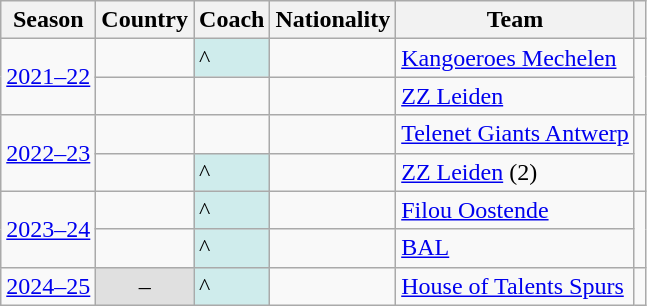<table class="wikitable plainrowheaders sortable" summary="Year (sortable), Player (sortable), Position (sortable), Nationality (sortable) and Team (sortable)">
<tr>
<th scope="col">Season</th>
<th scope="col">Country</th>
<th scope="col">Coach</th>
<th scope="col">Nationality</th>
<th scope="col">Team</th>
<th scope="col"></th>
</tr>
<tr>
<td rowspan="2" align=center><a href='#'>2021–22</a></td>
<td></td>
<td style="background:#CFECEC;">^</td>
<td></td>
<td> <a href='#'>Kangoeroes Mechelen</a></td>
<td rowspan="2" align=center></td>
</tr>
<tr>
<td></td>
<td></td>
<td></td>
<td> <a href='#'>ZZ Leiden</a></td>
</tr>
<tr>
<td rowspan="2" align=center><a href='#'>2022–23</a></td>
<td></td>
<td></td>
<td></td>
<td> <a href='#'>Telenet Giants Antwerp</a></td>
<td rowspan="2" align=center></td>
</tr>
<tr>
<td></td>
<td style="background:#CFECEC;">^</td>
<td></td>
<td> <a href='#'>ZZ Leiden</a> (2)</td>
</tr>
<tr>
<td rowspan="2" align=center><a href='#'>2023–24</a></td>
<td></td>
<td style="background:#CFECEC;">^</td>
<td></td>
<td> <a href='#'>Filou Oostende</a></td>
<td rowspan="2" align=center></td>
</tr>
<tr>
<td></td>
<td style="background:#CFECEC;">^</td>
<td></td>
<td> <a href='#'>BAL</a></td>
</tr>
<tr>
<td align=center><a href='#'>2024–25</a></td>
<td style="text-align:center;" bgcolor=E0E0E0>–</td>
<td style="background:#CFECEC;">^</td>
<td></td>
<td> <a href='#'>House of Talents Spurs</a></td>
<td align=center></td>
</tr>
</table>
